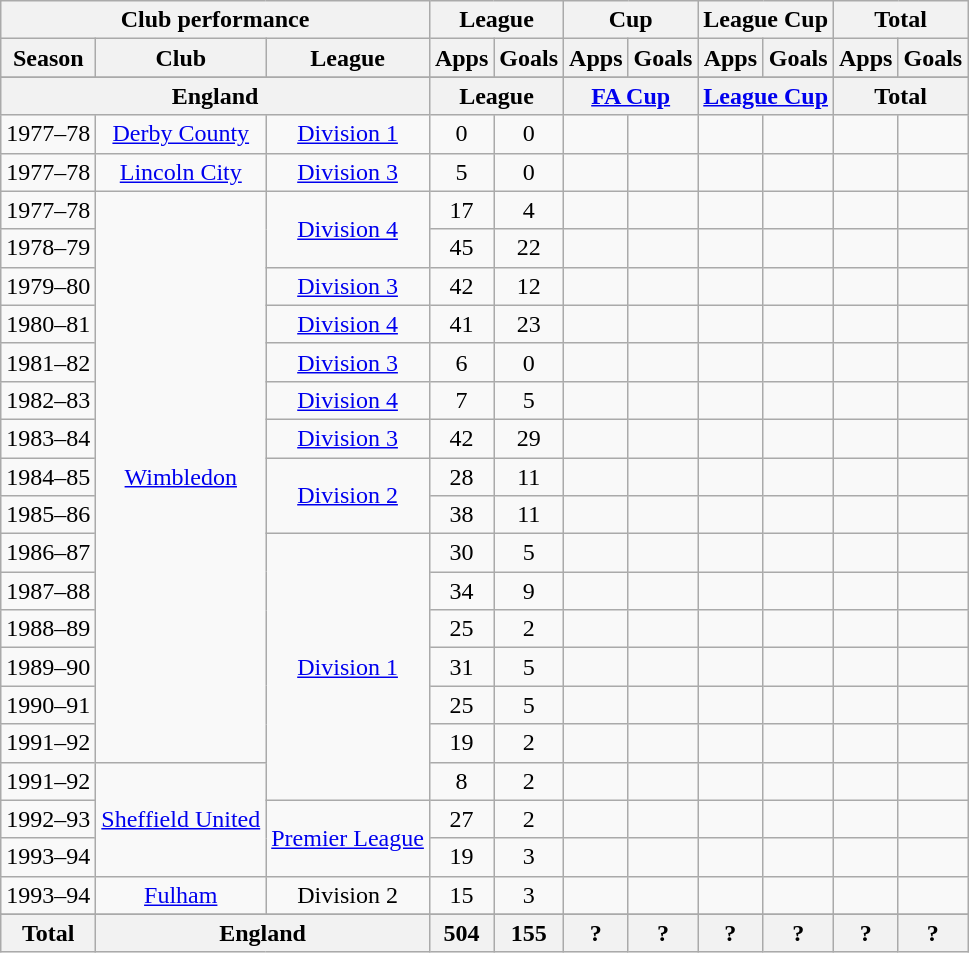<table class="wikitable" style="text-align:center">
<tr>
<th colspan=3>Club performance</th>
<th colspan=2>League</th>
<th colspan=2>Cup</th>
<th colspan=2>League Cup</th>
<th colspan=2>Total</th>
</tr>
<tr>
<th>Season</th>
<th>Club</th>
<th>League</th>
<th>Apps</th>
<th>Goals</th>
<th>Apps</th>
<th>Goals</th>
<th>Apps</th>
<th>Goals</th>
<th>Apps</th>
<th>Goals</th>
</tr>
<tr>
</tr>
<tr>
<th colspan=3>England</th>
<th colspan=2>League</th>
<th colspan=2><a href='#'>FA Cup</a></th>
<th colspan=2><a href='#'>League Cup</a></th>
<th colspan=2>Total</th>
</tr>
<tr>
<td>1977–78</td>
<td><a href='#'>Derby County</a></td>
<td><a href='#'>Division 1</a></td>
<td>0</td>
<td>0</td>
<td></td>
<td></td>
<td></td>
<td></td>
<td></td>
<td></td>
</tr>
<tr>
<td>1977–78</td>
<td><a href='#'>Lincoln City</a></td>
<td><a href='#'>Division 3</a></td>
<td>5</td>
<td>0</td>
<td></td>
<td></td>
<td></td>
<td></td>
<td></td>
<td></td>
</tr>
<tr>
<td>1977–78</td>
<td rowspan="15"><a href='#'>Wimbledon</a></td>
<td rowspan="2"><a href='#'>Division 4</a></td>
<td>17</td>
<td>4</td>
<td></td>
<td></td>
<td></td>
<td></td>
<td></td>
<td></td>
</tr>
<tr>
<td>1978–79</td>
<td>45</td>
<td>22</td>
<td></td>
<td></td>
<td></td>
<td></td>
<td></td>
<td></td>
</tr>
<tr>
<td>1979–80</td>
<td rowspan="1"><a href='#'>Division 3</a></td>
<td>42</td>
<td>12</td>
<td></td>
<td></td>
<td></td>
<td></td>
<td></td>
<td></td>
</tr>
<tr>
<td>1980–81</td>
<td rowspan="1"><a href='#'>Division 4</a></td>
<td>41</td>
<td>23</td>
<td></td>
<td></td>
<td></td>
<td></td>
<td></td>
<td></td>
</tr>
<tr>
<td>1981–82</td>
<td rowspan="1"><a href='#'>Division 3</a></td>
<td>6</td>
<td>0</td>
<td></td>
<td></td>
<td></td>
<td></td>
<td></td>
<td></td>
</tr>
<tr>
<td>1982–83</td>
<td rowspan="1"><a href='#'>Division 4</a></td>
<td>7</td>
<td>5</td>
<td></td>
<td></td>
<td></td>
<td></td>
<td></td>
<td></td>
</tr>
<tr>
<td>1983–84</td>
<td rowspan="1"><a href='#'>Division 3</a></td>
<td>42</td>
<td>29</td>
<td></td>
<td></td>
<td></td>
<td></td>
<td></td>
<td></td>
</tr>
<tr>
<td>1984–85</td>
<td rowspan="2"><a href='#'>Division 2</a></td>
<td>28</td>
<td>11</td>
<td></td>
<td></td>
<td></td>
<td></td>
<td></td>
<td></td>
</tr>
<tr>
<td>1985–86</td>
<td>38</td>
<td>11</td>
<td></td>
<td></td>
<td></td>
<td></td>
<td></td>
<td></td>
</tr>
<tr>
<td>1986–87</td>
<td rowspan="7"><a href='#'>Division 1</a></td>
<td>30</td>
<td>5</td>
<td></td>
<td></td>
<td></td>
<td></td>
<td></td>
<td></td>
</tr>
<tr>
<td>1987–88</td>
<td>34</td>
<td>9</td>
<td></td>
<td></td>
<td></td>
<td></td>
<td></td>
<td></td>
</tr>
<tr>
<td>1988–89</td>
<td>25</td>
<td>2</td>
<td></td>
<td></td>
<td></td>
<td></td>
<td></td>
<td></td>
</tr>
<tr>
<td>1989–90</td>
<td>31</td>
<td>5</td>
<td></td>
<td></td>
<td></td>
<td></td>
<td></td>
<td></td>
</tr>
<tr>
<td>1990–91</td>
<td>25</td>
<td>5</td>
<td></td>
<td></td>
<td></td>
<td></td>
<td></td>
<td></td>
</tr>
<tr>
<td>1991–92</td>
<td>19</td>
<td>2</td>
<td></td>
<td></td>
<td></td>
<td></td>
<td></td>
<td></td>
</tr>
<tr>
<td>1991–92</td>
<td rowspan="3"><a href='#'>Sheffield United</a></td>
<td>8</td>
<td>2</td>
<td></td>
<td></td>
<td></td>
<td></td>
<td></td>
<td></td>
</tr>
<tr>
<td>1992–93</td>
<td rowspan="2"><a href='#'>Premier League</a></td>
<td>27</td>
<td>2</td>
<td></td>
<td></td>
<td></td>
<td></td>
<td></td>
<td></td>
</tr>
<tr>
<td>1993–94</td>
<td>19</td>
<td>3</td>
<td></td>
<td></td>
<td></td>
<td></td>
<td></td>
<td></td>
</tr>
<tr>
<td>1993–94</td>
<td><a href='#'>Fulham</a></td>
<td>Division 2</td>
<td>15</td>
<td>3</td>
<td></td>
<td></td>
<td></td>
<td></td>
<td></td>
<td></td>
</tr>
<tr>
</tr>
<tr>
<th rowspan=1>Total</th>
<th colspan=2>England</th>
<th>504</th>
<th>155</th>
<th>?</th>
<th>?</th>
<th>?</th>
<th>?</th>
<th>?</th>
<th>?</th>
</tr>
</table>
